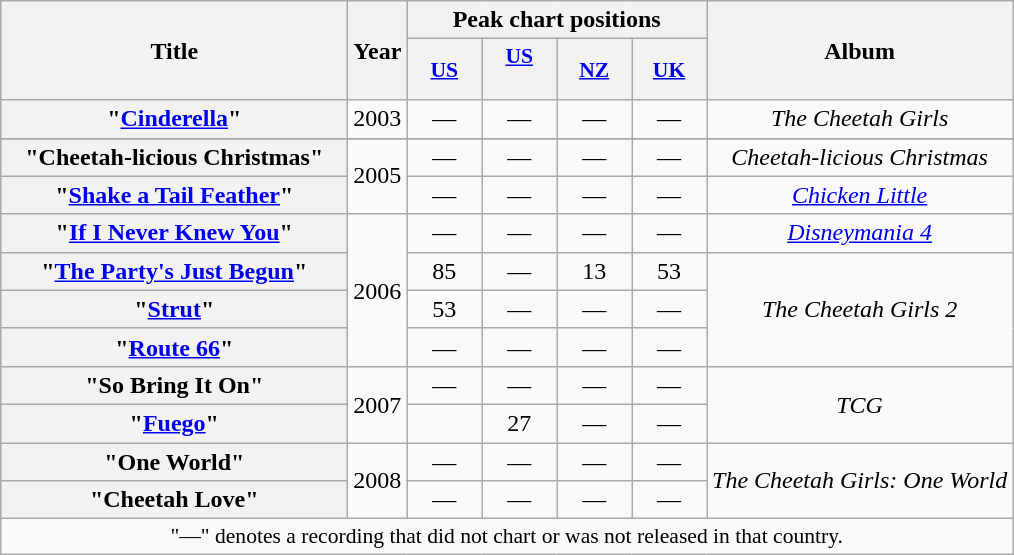<table class="wikitable plainrowheaders" style="text-align:center;">
<tr>
<th scope="col" rowspan="2" style="width:14em;">Title</th>
<th scope="col" rowspan="2">Year</th>
<th scope="col" colspan="4">Peak chart positions</th>
<th scope="col" rowspan="2">Album</th>
</tr>
<tr>
<th scope="col" style="width:3em; font-size:90%;"><a href='#'>US</a><br></th>
<th scope="col" style="width:3em; font-size:90%;"><a href='#'>US<br></a><br></th>
<th scope="col" style="width:3em;font-size:90%;"><a href='#'>NZ</a><br></th>
<th scope="col" style="width:3em; font-size:90%;"><a href='#'>UK</a><br></th>
</tr>
<tr>
<th scope="row">"<a href='#'>Cinderella</a>"</th>
<td rowspan="1">2003</td>
<td align="center">—</td>
<td align="center">—</td>
<td align="center">—</td>
<td align="center">—</td>
<td rowspan="1"><em>The Cheetah Girls</em></td>
</tr>
<tr>
</tr>
<tr>
<th scope="row">"Cheetah-licious Christmas"</th>
<td rowspan="2">2005</td>
<td align="center">—</td>
<td align="center">—</td>
<td align="center">—</td>
<td align="center">—</td>
<td rowspan="1"><em>Cheetah-licious Christmas</em></td>
</tr>
<tr>
<th scope="row">"<a href='#'>Shake a Tail Feather</a>"</th>
<td align="center">—</td>
<td align="center">—</td>
<td align="center">—</td>
<td align="center">—</td>
<td rowspan="1"><em><a href='#'>Chicken Little</a></em></td>
</tr>
<tr>
<th scope="row">"<a href='#'>If I Never Knew You</a>"</th>
<td rowspan="4">2006</td>
<td align="center">—</td>
<td align="center">—</td>
<td align="center">—</td>
<td align="center">—</td>
<td rowspan="1"><em><a href='#'>Disneymania 4</a></em></td>
</tr>
<tr>
<th scope="row">"<a href='#'>The Party's Just Begun</a>"</th>
<td align="center">85</td>
<td align="center">—</td>
<td align="center">13</td>
<td align="center">53</td>
<td rowspan="3"><em>The Cheetah Girls 2</em></td>
</tr>
<tr>
<th scope="row">"<a href='#'>Strut</a>"</th>
<td align="center">53</td>
<td align="center">—</td>
<td align="center">—</td>
<td align="center">—</td>
</tr>
<tr>
<th scope="row">"<a href='#'>Route 66</a>"</th>
<td align="center">—</td>
<td align="center">—</td>
<td align="center">—</td>
<td align="center">—</td>
</tr>
<tr>
<th scope="row">"So Bring It On"</th>
<td rowspan="2">2007</td>
<td align="center">—</td>
<td align="center">—</td>
<td align="center">—</td>
<td align="center">—</td>
<td rowspan="2"><em>TCG</em></td>
</tr>
<tr>
<th scope="row">"<a href='#'>Fuego</a>"</th>
<td align="center"></td>
<td align="center">27</td>
<td align="center">—</td>
<td align="center">—</td>
</tr>
<tr>
<th scope="row">"One World"</th>
<td rowspan="2">2008</td>
<td align="center">—</td>
<td align="center">—</td>
<td align="center">—</td>
<td align="center">—</td>
<td rowspan="2"><em>The Cheetah Girls: One World</em></td>
</tr>
<tr>
<th scope="row">"Cheetah Love"</th>
<td align="center">—</td>
<td align="center">—</td>
<td align="center">—</td>
<td align="center">—</td>
</tr>
<tr>
<td colspan="15" style="font-size:90%">"—" denotes a recording that did not chart or was not released in that country.</td>
</tr>
</table>
